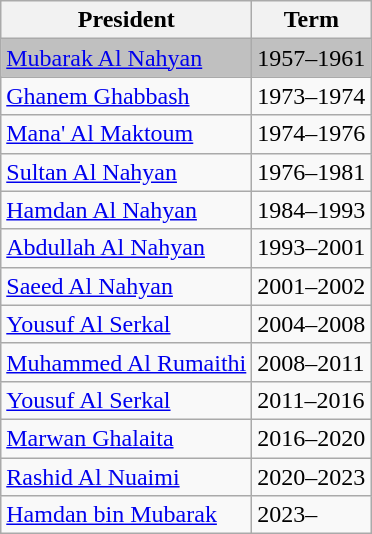<table class="wikitable">
<tr>
<th>President</th>
<th>Term</th>
</tr>
<tr bgcolor=silver>
<td><a href='#'>Mubarak Al Nahyan</a></td>
<td>1957–1961</td>
</tr>
<tr>
<td><a href='#'>Ghanem Ghabbash</a></td>
<td>1973–1974</td>
</tr>
<tr>
<td><a href='#'>Mana' Al Maktoum</a></td>
<td>1974–1976</td>
</tr>
<tr>
<td><a href='#'>Sultan Al Nahyan</a></td>
<td>1976–1981</td>
</tr>
<tr>
<td><a href='#'>Hamdan Al Nahyan</a></td>
<td>1984–1993</td>
</tr>
<tr>
<td><a href='#'>Abdullah Al Nahyan</a></td>
<td>1993–2001</td>
</tr>
<tr>
<td><a href='#'>Saeed Al Nahyan</a></td>
<td>2001–2002</td>
</tr>
<tr>
<td><a href='#'>Yousuf Al Serkal</a></td>
<td>2004–2008</td>
</tr>
<tr>
<td><a href='#'>Muhammed Al Rumaithi</a></td>
<td>2008–2011</td>
</tr>
<tr>
<td><a href='#'>Yousuf Al Serkal</a></td>
<td>2011–2016</td>
</tr>
<tr>
<td><a href='#'>Marwan Ghalaita</a></td>
<td>2016–2020</td>
</tr>
<tr>
<td><a href='#'>Rashid Al Nuaimi</a></td>
<td>2020–2023</td>
</tr>
<tr>
<td><a href='#'>Hamdan bin Mubarak</a></td>
<td>2023–</td>
</tr>
</table>
